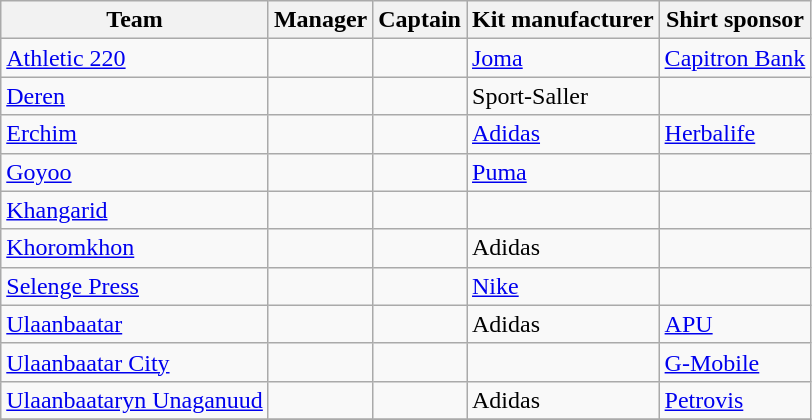<table class="wikitable sortable">
<tr>
<th>Team</th>
<th>Manager</th>
<th>Captain</th>
<th>Kit manufacturer</th>
<th>Shirt sponsor</th>
</tr>
<tr>
<td><a href='#'>Athletic 220</a></td>
<td align="left"></td>
<td align="left"></td>
<td><a href='#'>Joma</a></td>
<td><a href='#'>Capitron Bank</a></td>
</tr>
<tr>
<td><a href='#'>Deren</a></td>
<td align="left"></td>
<td align="left"></td>
<td>Sport-Saller</td>
<td></td>
</tr>
<tr>
<td><a href='#'>Erchim</a></td>
<td align="left"></td>
<td align="left"></td>
<td><a href='#'>Adidas</a></td>
<td><a href='#'>Herbalife</a></td>
</tr>
<tr>
<td><a href='#'>Goyoo</a></td>
<td align="left"></td>
<td align="left"></td>
<td><a href='#'>Puma</a></td>
<td></td>
</tr>
<tr>
<td><a href='#'>Khangarid</a></td>
<td align="left"></td>
<td></td>
<td></td>
<td></td>
</tr>
<tr>
<td><a href='#'>Khoromkhon</a></td>
<td align="left"></td>
<td></td>
<td>Adidas</td>
<td></td>
</tr>
<tr>
<td><a href='#'>Selenge Press</a></td>
<td align="left"></td>
<td></td>
<td><a href='#'>Nike</a></td>
<td></td>
</tr>
<tr>
<td><a href='#'>Ulaanbaatar</a></td>
<td align="left"></td>
<td align="left"></td>
<td>Adidas</td>
<td><a href='#'>APU</a></td>
</tr>
<tr>
<td><a href='#'>Ulaanbaatar City</a></td>
<td align="left"></td>
<td align="left"></td>
<td></td>
<td><a href='#'>G-Mobile</a></td>
</tr>
<tr>
<td><a href='#'>Ulaanbaataryn Unaganuud</a></td>
<td align="left"></td>
<td align="left"></td>
<td>Adidas</td>
<td><a href='#'>Petrovis</a></td>
</tr>
<tr>
</tr>
</table>
